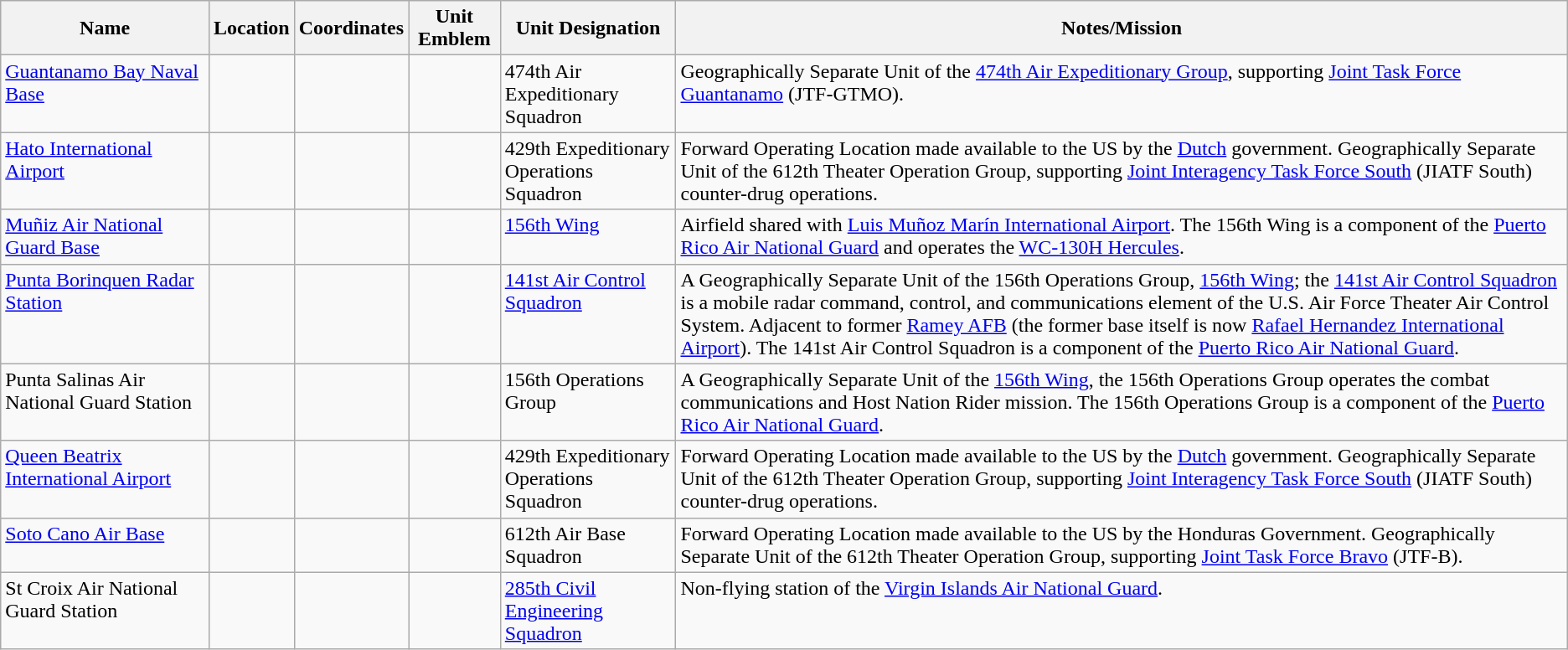<table class="wikitable sortable">
<tr>
<th>Name</th>
<th>Location</th>
<th>Coordinates</th>
<th>Unit Emblem</th>
<th>Unit Designation</th>
<th>Notes/Mission</th>
</tr>
<tr valign="top">
<td><a href='#'>Guantanamo Bay Naval Base</a></td>
<td></td>
<td></td>
<td></td>
<td>474th Air Expeditionary Squadron</td>
<td>Geographically Separate Unit of the <a href='#'>474th Air Expeditionary Group</a>, supporting <a href='#'>Joint Task Force Guantanamo</a> (JTF-GTMO).</td>
</tr>
<tr valign="top">
<td><a href='#'>Hato International Airport</a></td>
<td></td>
<td></td>
<td></td>
<td>429th Expeditionary Operations Squadron</td>
<td>Forward Operating Location made available to the US by the <a href='#'>Dutch</a> government. Geographically Separate Unit of the 612th Theater Operation Group, supporting <a href='#'>Joint Interagency Task Force South</a> (JIATF South) counter-drug operations.</td>
</tr>
<tr valign="top">
<td><a href='#'>Muñiz Air National Guard Base</a></td>
<td style="white-space: nowrap;"></td>
<td></td>
<td></td>
<td><a href='#'>156th Wing</a></td>
<td>Airfield shared with <a href='#'>Luis Muñoz Marín International Airport</a>. The 156th Wing is a component of the <a href='#'>Puerto Rico Air National Guard</a> and operates the <a href='#'>WC-130H Hercules</a>.</td>
</tr>
<tr valign="top">
<td><a href='#'>Punta Borinquen Radar Station</a></td>
<td style="white-space: nowrap;"></td>
<td></td>
<td></td>
<td><a href='#'>141st Air Control Squadron</a></td>
<td>A Geographically Separate Unit of the 156th Operations Group, <a href='#'>156th Wing</a>; the <a href='#'>141st Air Control Squadron</a> is a mobile radar command, control, and communications element of the U.S. Air Force Theater Air Control System. Adjacent to former <a href='#'>Ramey AFB</a> (the former base itself is now <a href='#'>Rafael Hernandez International Airport</a>). The 141st Air Control Squadron is a component of the <a href='#'>Puerto Rico Air National Guard</a>.</td>
</tr>
<tr valign="top">
<td>Punta Salinas Air National Guard Station</td>
<td style="white-space: nowrap;"></td>
<td></td>
<td></td>
<td>156th Operations Group</td>
<td>A Geographically Separate Unit of the <a href='#'>156th Wing</a>, the 156th Operations Group operates the combat communications and Host Nation Rider mission. The 156th Operations Group is a component of the <a href='#'>Puerto Rico Air National Guard</a>.</td>
</tr>
<tr valign="top">
<td><a href='#'>Queen Beatrix International Airport</a></td>
<td></td>
<td></td>
<td></td>
<td>429th Expeditionary Operations Squadron</td>
<td>Forward Operating Location made available to the US by the <a href='#'>Dutch</a> government. Geographically Separate Unit of the 612th Theater Operation Group, supporting <a href='#'>Joint Interagency Task Force South</a> (JIATF South) counter-drug operations.</td>
</tr>
<tr valign="top">
<td style="white-space: nowrap;"><a href='#'>Soto Cano Air Base</a></td>
<td></td>
<td></td>
<td></td>
<td>612th Air Base Squadron</td>
<td>Forward Operating Location made available to the US by the Honduras Government. Geographically Separate Unit of the 612th Theater Operation Group, supporting <a href='#'>Joint Task Force Bravo</a> (JTF-B).</td>
</tr>
<tr valign="top">
<td>St Croix Air National Guard Station</td>
<td></td>
<td></td>
<td></td>
<td><a href='#'>285th Civil Engineering Squadron</a></td>
<td>Non-flying station of the <a href='#'>Virgin Islands Air National Guard</a>.</td>
</tr>
</table>
